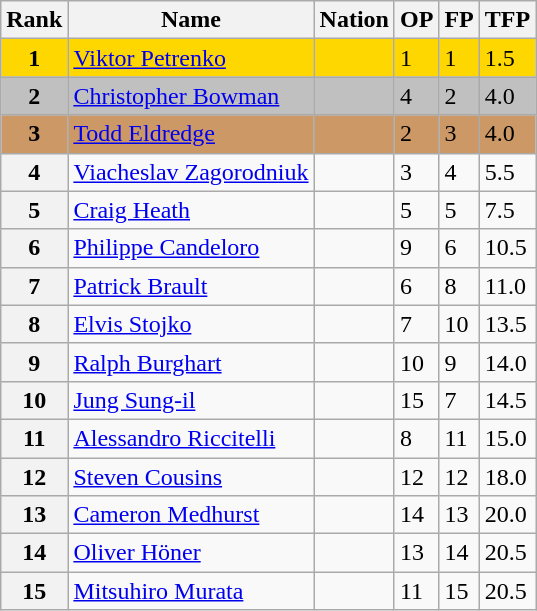<table class="wikitable">
<tr>
<th>Rank</th>
<th>Name</th>
<th>Nation</th>
<th>OP</th>
<th>FP</th>
<th>TFP</th>
</tr>
<tr bgcolor="gold">
<td align="center"><strong>1</strong></td>
<td><a href='#'>Viktor Petrenko</a></td>
<td></td>
<td>1</td>
<td>1</td>
<td>1.5</td>
</tr>
<tr bgcolor="silver">
<td align="center"><strong>2</strong></td>
<td><a href='#'>Christopher Bowman</a></td>
<td></td>
<td>4</td>
<td>2</td>
<td>4.0</td>
</tr>
<tr bgcolor="cc9966">
<td align="center"><strong>3</strong></td>
<td><a href='#'>Todd Eldredge</a></td>
<td></td>
<td>2</td>
<td>3</td>
<td>4.0</td>
</tr>
<tr>
<th>4</th>
<td><a href='#'>Viacheslav Zagorodniuk</a></td>
<td></td>
<td>3</td>
<td>4</td>
<td>5.5</td>
</tr>
<tr>
<th>5</th>
<td><a href='#'>Craig Heath</a></td>
<td></td>
<td>5</td>
<td>5</td>
<td>7.5</td>
</tr>
<tr>
<th>6</th>
<td><a href='#'>Philippe Candeloro</a></td>
<td></td>
<td>9</td>
<td>6</td>
<td>10.5</td>
</tr>
<tr>
<th>7</th>
<td><a href='#'>Patrick Brault</a></td>
<td></td>
<td>6</td>
<td>8</td>
<td>11.0</td>
</tr>
<tr>
<th>8</th>
<td><a href='#'>Elvis Stojko</a></td>
<td></td>
<td>7</td>
<td>10</td>
<td>13.5</td>
</tr>
<tr>
<th>9</th>
<td><a href='#'>Ralph Burghart</a></td>
<td></td>
<td>10</td>
<td>9</td>
<td>14.0</td>
</tr>
<tr>
<th>10</th>
<td><a href='#'>Jung Sung-il</a></td>
<td></td>
<td>15</td>
<td>7</td>
<td>14.5</td>
</tr>
<tr>
<th>11</th>
<td><a href='#'>Alessandro Riccitelli</a></td>
<td></td>
<td>8</td>
<td>11</td>
<td>15.0</td>
</tr>
<tr>
<th>12</th>
<td><a href='#'>Steven Cousins</a></td>
<td></td>
<td>12</td>
<td>12</td>
<td>18.0</td>
</tr>
<tr>
<th>13</th>
<td><a href='#'>Cameron Medhurst</a></td>
<td></td>
<td>14</td>
<td>13</td>
<td>20.0</td>
</tr>
<tr>
<th>14</th>
<td><a href='#'>Oliver Höner</a></td>
<td></td>
<td>13</td>
<td>14</td>
<td>20.5</td>
</tr>
<tr>
<th>15</th>
<td><a href='#'>Mitsuhiro Murata</a></td>
<td></td>
<td>11</td>
<td>15</td>
<td>20.5</td>
</tr>
</table>
